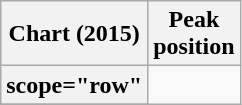<table class="wikitable sortable plainrowheaders">
<tr>
<th>Chart (2015)</th>
<th>Peak<br>position</th>
</tr>
<tr>
<th>scope="row"</th>
</tr>
<tr>
</tr>
</table>
